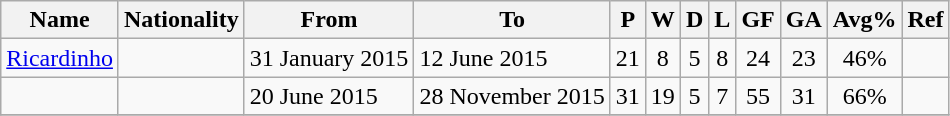<table class="wikitable sortable">
<tr>
<th>Name</th>
<th>Nationality</th>
<th>From</th>
<th class="unsortable">To</th>
<th>P</th>
<th>W</th>
<th>D</th>
<th>L</th>
<th>GF</th>
<th>GA</th>
<th>Avg%</th>
<th>Ref</th>
</tr>
<tr>
<td align=left><a href='#'>Ricardinho</a></td>
<td></td>
<td align=left>31 January 2015</td>
<td align=left>12 June 2015</td>
<td align=center>21</td>
<td align=center>8</td>
<td align=center>5</td>
<td align=center>8</td>
<td align=center>24</td>
<td align=center>23</td>
<td align=center>46%</td>
<td align=center></td>
</tr>
<tr>
<td align=left></td>
<td></td>
<td align=left>20 June 2015</td>
<td align=left>28 November 2015</td>
<td align=center>31</td>
<td align=center>19</td>
<td align=center>5</td>
<td align=center>7</td>
<td align=center>55</td>
<td align=center>31</td>
<td align=center>66%</td>
<td align=center></td>
</tr>
<tr>
</tr>
</table>
